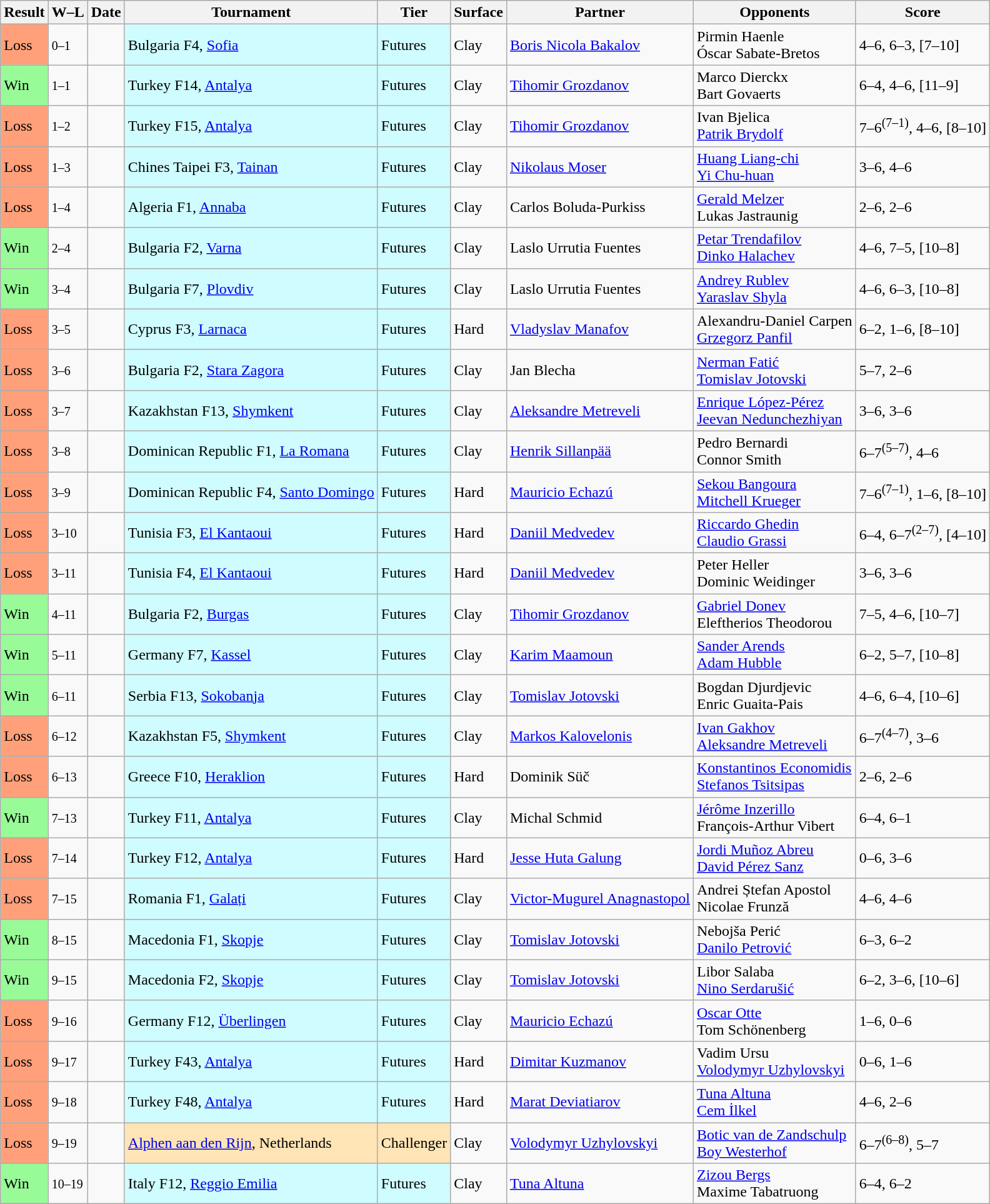<table class="sortable wikitable">
<tr>
<th>Result</th>
<th class="unsortable">W–L</th>
<th>Date</th>
<th>Tournament</th>
<th>Tier</th>
<th>Surface</th>
<th>Partner</th>
<th>Opponents</th>
<th class="unsortable">Score</th>
</tr>
<tr>
<td bgcolor=#FFA07A>Loss</td>
<td><small>0–1</small></td>
<td></td>
<td style="background:#cffcff;">Bulgaria F4, <a href='#'>Sofia</a></td>
<td style="background:#cffcff;">Futures</td>
<td>Clay</td>
<td> <a href='#'>Boris Nicola Bakalov</a></td>
<td> Pirmin Haenle<br> Óscar Sabate-Bretos</td>
<td>4–6, 6–3, [7–10]</td>
</tr>
<tr>
<td bgcolor=#98fb98>Win</td>
<td><small>1–1</small></td>
<td></td>
<td style="background:#cffcff;">Turkey F14, <a href='#'>Antalya</a></td>
<td style="background:#cffcff;">Futures</td>
<td>Clay</td>
<td> <a href='#'>Tihomir Grozdanov</a></td>
<td> Marco Dierckx<br> Bart Govaerts</td>
<td>6–4, 4–6, [11–9]</td>
</tr>
<tr>
<td bgcolor=#FFA07A>Loss</td>
<td><small>1–2</small></td>
<td></td>
<td style="background:#cffcff;">Turkey F15, <a href='#'>Antalya</a></td>
<td style="background:#cffcff;">Futures</td>
<td>Clay</td>
<td> <a href='#'>Tihomir Grozdanov</a></td>
<td> Ivan Bjelica<br> <a href='#'>Patrik Brydolf</a></td>
<td>7–6<sup>(7–1)</sup>, 4–6, [8–10]</td>
</tr>
<tr>
<td bgcolor=#FFA07A>Loss</td>
<td><small>1–3</small></td>
<td></td>
<td style="background:#cffcff;">Chines Taipei F3, <a href='#'>Tainan</a></td>
<td style="background:#cffcff;">Futures</td>
<td>Clay</td>
<td> <a href='#'>Nikolaus Moser</a></td>
<td> <a href='#'>Huang Liang-chi</a><br> <a href='#'>Yi Chu-huan</a></td>
<td>3–6, 4–6</td>
</tr>
<tr>
<td bgcolor=#FFA07A>Loss</td>
<td><small>1–4</small></td>
<td></td>
<td style="background:#cffcff;">Algeria F1, <a href='#'>Annaba</a></td>
<td style="background:#cffcff;">Futures</td>
<td>Clay</td>
<td> Carlos Boluda-Purkiss</td>
<td> <a href='#'>Gerald Melzer</a><br> Lukas Jastraunig</td>
<td>2–6, 2–6</td>
</tr>
<tr>
<td bgcolor=#98fb98>Win</td>
<td><small>2–4</small></td>
<td></td>
<td style="background:#cffcff;">Bulgaria F2, <a href='#'>Varna</a></td>
<td style="background:#cffcff;">Futures</td>
<td>Clay</td>
<td> Laslo Urrutia Fuentes</td>
<td> <a href='#'>Petar Trendafilov</a><br> <a href='#'>Dinko Halachev</a></td>
<td>4–6, 7–5, [10–8]</td>
</tr>
<tr>
<td bgcolor=#98fb98>Win</td>
<td><small>3–4</small></td>
<td></td>
<td style="background:#cffcff;">Bulgaria F7, <a href='#'>Plovdiv</a></td>
<td style="background:#cffcff;">Futures</td>
<td>Clay</td>
<td> Laslo Urrutia Fuentes</td>
<td> <a href='#'>Andrey Rublev</a><br> <a href='#'>Yaraslav Shyla</a></td>
<td>4–6, 6–3, [10–8]</td>
</tr>
<tr>
<td bgcolor=#FFA07A>Loss</td>
<td><small>3–5</small></td>
<td></td>
<td style="background:#cffcff;">Cyprus F3, <a href='#'>Larnaca</a></td>
<td style="background:#cffcff;">Futures</td>
<td>Hard</td>
<td> <a href='#'>Vladyslav Manafov</a></td>
<td> Alexandru-Daniel Carpen<br> <a href='#'>Grzegorz Panfil</a></td>
<td>6–2, 1–6, [8–10]</td>
</tr>
<tr>
<td bgcolor=#FFA07A>Loss</td>
<td><small>3–6</small></td>
<td></td>
<td style="background:#cffcff;">Bulgaria F2, <a href='#'>Stara Zagora</a></td>
<td style="background:#cffcff;">Futures</td>
<td>Clay</td>
<td> Jan Blecha</td>
<td> <a href='#'>Nerman Fatić</a><br> <a href='#'>Tomislav Jotovski</a></td>
<td>5–7, 2–6</td>
</tr>
<tr>
<td bgcolor=#FFA07A>Loss</td>
<td><small>3–7</small></td>
<td></td>
<td style="background:#cffcff;">Kazakhstan F13, <a href='#'>Shymkent</a></td>
<td style="background:#cffcff;">Futures</td>
<td>Clay</td>
<td> <a href='#'>Aleksandre Metreveli</a></td>
<td> <a href='#'>Enrique López-Pérez</a><br> <a href='#'>Jeevan Nedunchezhiyan</a></td>
<td>3–6, 3–6</td>
</tr>
<tr>
<td bgcolor=#FFA07A>Loss</td>
<td><small>3–8</small></td>
<td></td>
<td style="background:#cffcff;">Dominican Republic F1, <a href='#'>La Romana</a></td>
<td style="background:#cffcff;">Futures</td>
<td>Clay</td>
<td> <a href='#'>Henrik Sillanpää</a></td>
<td> Pedro Bernardi<br> Connor Smith</td>
<td>6–7<sup>(5–7)</sup>, 4–6</td>
</tr>
<tr>
<td bgcolor=#FFA07A>Loss</td>
<td><small>3–9</small></td>
<td></td>
<td style="background:#cffcff;">Dominican Republic F4, <a href='#'>Santo Domingo</a></td>
<td style="background:#cffcff;">Futures</td>
<td>Hard</td>
<td> <a href='#'>Mauricio Echazú</a></td>
<td> <a href='#'>Sekou Bangoura</a><br> <a href='#'>Mitchell Krueger</a></td>
<td>7–6<sup>(7–1)</sup>, 1–6, [8–10]</td>
</tr>
<tr>
<td bgcolor=#FFA07A>Loss</td>
<td><small>3–10</small></td>
<td></td>
<td style="background:#cffcff;">Tunisia F3, <a href='#'>El Kantaoui</a></td>
<td style="background:#cffcff;">Futures</td>
<td>Hard</td>
<td> <a href='#'>Daniil Medvedev</a></td>
<td> <a href='#'>Riccardo Ghedin</a><br> <a href='#'>Claudio Grassi</a></td>
<td>6–4, 6–7<sup>(2–7)</sup>, [4–10]</td>
</tr>
<tr>
<td bgcolor=#FFA07A>Loss</td>
<td><small>3–11</small></td>
<td></td>
<td style="background:#cffcff;">Tunisia F4, <a href='#'>El Kantaoui</a></td>
<td style="background:#cffcff;">Futures</td>
<td>Hard</td>
<td> <a href='#'>Daniil Medvedev</a></td>
<td> Peter Heller<br> Dominic Weidinger</td>
<td>3–6, 3–6</td>
</tr>
<tr>
<td bgcolor=#98fb98>Win</td>
<td><small>4–11</small></td>
<td></td>
<td style="background:#cffcff;">Bulgaria F2, <a href='#'>Burgas</a></td>
<td style="background:#cffcff;">Futures</td>
<td>Clay</td>
<td> <a href='#'>Tihomir Grozdanov</a></td>
<td> <a href='#'>Gabriel Donev</a><br> Eleftherios Theodorou</td>
<td>7–5, 4–6, [10–7]</td>
</tr>
<tr>
<td bgcolor=#98fb98>Win</td>
<td><small>5–11</small></td>
<td></td>
<td style="background:#cffcff;">Germany F7, <a href='#'>Kassel</a></td>
<td style="background:#cffcff;">Futures</td>
<td>Clay</td>
<td> <a href='#'>Karim Maamoun</a></td>
<td> <a href='#'>Sander Arends</a><br> <a href='#'>Adam Hubble</a></td>
<td>6–2, 5–7, [10–8]</td>
</tr>
<tr>
<td bgcolor=#98fb98>Win</td>
<td><small>6–11</small></td>
<td></td>
<td style="background:#cffcff;">Serbia F13, <a href='#'>Sokobanja</a></td>
<td style="background:#cffcff;">Futures</td>
<td>Clay</td>
<td> <a href='#'>Tomislav Jotovski</a></td>
<td> Bogdan Djurdjevic<br> Enric Guaita-Pais</td>
<td>4–6, 6–4, [10–6]</td>
</tr>
<tr>
<td bgcolor=#FFA07A>Loss</td>
<td><small>6–12</small></td>
<td></td>
<td style="background:#cffcff;">Kazakhstan F5, <a href='#'>Shymkent</a></td>
<td style="background:#cffcff;">Futures</td>
<td>Clay</td>
<td> <a href='#'>Markos Kalovelonis</a></td>
<td> <a href='#'>Ivan Gakhov</a><br> <a href='#'>Aleksandre Metreveli</a></td>
<td>6–7<sup>(4–7)</sup>, 3–6</td>
</tr>
<tr>
<td bgcolor=#FFA07A>Loss</td>
<td><small>6–13</small></td>
<td></td>
<td style="background:#cffcff;">Greece F10, <a href='#'>Heraklion</a></td>
<td style="background:#cffcff;">Futures</td>
<td>Hard</td>
<td> Dominik Süč</td>
<td> <a href='#'>Konstantinos Economidis</a><br> <a href='#'>Stefanos Tsitsipas</a></td>
<td>2–6, 2–6</td>
</tr>
<tr>
<td bgcolor=#98fb98>Win</td>
<td><small>7–13</small></td>
<td></td>
<td style="background:#cffcff;">Turkey F11, <a href='#'>Antalya</a></td>
<td style="background:#cffcff;">Futures</td>
<td>Clay</td>
<td> Michal Schmid</td>
<td> <a href='#'>Jérôme Inzerillo</a><br> François-Arthur Vibert</td>
<td>6–4, 6–1</td>
</tr>
<tr>
<td bgcolor=#FFA07A>Loss</td>
<td><small>7–14</small></td>
<td></td>
<td style="background:#cffcff;">Turkey F12, <a href='#'>Antalya</a></td>
<td style="background:#cffcff;">Futures</td>
<td>Hard</td>
<td> <a href='#'>Jesse Huta Galung</a></td>
<td> <a href='#'>Jordi Muñoz Abreu</a><br> <a href='#'>David Pérez Sanz</a></td>
<td>0–6, 3–6</td>
</tr>
<tr>
<td bgcolor=#FFA07A>Loss</td>
<td><small>7–15</small></td>
<td></td>
<td style="background:#cffcff;">Romania F1, <a href='#'>Galați</a></td>
<td style="background:#cffcff;">Futures</td>
<td>Clay</td>
<td> <a href='#'>Victor-Mugurel Anagnastopol</a></td>
<td> Andrei Ștefan Apostol<br> Nicolae Frunză</td>
<td>4–6, 4–6</td>
</tr>
<tr>
<td bgcolor=#98fb98>Win</td>
<td><small>8–15</small></td>
<td></td>
<td style="background:#cffcff;">Macedonia F1, <a href='#'>Skopje</a></td>
<td style="background:#cffcff;">Futures</td>
<td>Clay</td>
<td> <a href='#'>Tomislav Jotovski</a></td>
<td> Nebojša Perić<br> <a href='#'>Danilo Petrović</a></td>
<td>6–3, 6–2</td>
</tr>
<tr>
<td bgcolor=#98fb98>Win</td>
<td><small>9–15</small></td>
<td></td>
<td style="background:#cffcff;">Macedonia F2, <a href='#'>Skopje</a></td>
<td style="background:#cffcff;">Futures</td>
<td>Clay</td>
<td> <a href='#'>Tomislav Jotovski</a></td>
<td> Libor Salaba<br> <a href='#'>Nino Serdarušić</a></td>
<td>6–2, 3–6, [10–6]</td>
</tr>
<tr>
<td bgcolor=#FFA07A>Loss</td>
<td><small>9–16</small></td>
<td></td>
<td style="background:#cffcff;">Germany F12, <a href='#'>Überlingen</a></td>
<td style="background:#cffcff;">Futures</td>
<td>Clay</td>
<td> <a href='#'>Mauricio Echazú</a></td>
<td> <a href='#'>Oscar Otte</a><br> Tom Schönenberg</td>
<td>1–6, 0–6</td>
</tr>
<tr>
<td bgcolor=#FFA07A>Loss</td>
<td><small>9–17</small></td>
<td></td>
<td style="background:#cffcff;">Turkey F43, <a href='#'>Antalya</a></td>
<td style="background:#cffcff;">Futures</td>
<td>Hard</td>
<td> <a href='#'>Dimitar Kuzmanov</a></td>
<td> Vadim Ursu<br> <a href='#'>Volodymyr Uzhylovskyi</a></td>
<td>0–6, 1–6</td>
</tr>
<tr>
<td bgcolor=#FFA07A>Loss</td>
<td><small>9–18</small></td>
<td></td>
<td style="background:#cffcff;">Turkey F48, <a href='#'>Antalya</a></td>
<td style="background:#cffcff;">Futures</td>
<td>Hard</td>
<td> <a href='#'>Marat Deviatiarov</a></td>
<td> <a href='#'>Tuna Altuna</a><br> <a href='#'>Cem İlkel</a></td>
<td>4–6, 2–6</td>
</tr>
<tr>
<td bgcolor=#FFA07A>Loss</td>
<td><small>9–19</small></td>
<td><a href='#'></a></td>
<td style=background:moccasin;><a href='#'>Alphen aan den Rijn</a>, Netherlands</td>
<td style=background:moccasin;>Challenger</td>
<td>Clay</td>
<td> <a href='#'>Volodymyr Uzhylovskyi</a></td>
<td> <a href='#'>Botic van de Zandschulp</a><br> <a href='#'>Boy Westerhof</a></td>
<td>6–7<sup>(6–8)</sup>, 5–7</td>
</tr>
<tr>
<td bgcolor=#98fb98>Win</td>
<td><small>10–19</small></td>
<td></td>
<td style="background:#cffcff;">Italy F12, <a href='#'>Reggio Emilia</a></td>
<td style="background:#cffcff;">Futures</td>
<td>Clay</td>
<td> <a href='#'>Tuna Altuna</a></td>
<td> <a href='#'>Zizou Bergs</a><br> Maxime Tabatruong</td>
<td>6–4, 6–2</td>
</tr>
</table>
